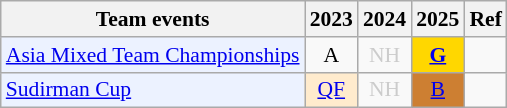<table class="wikitable" style="font-size: 90%; text-align:center">
<tr>
<th>Team events</th>
<th>2023</th>
<th>2024</th>
<th>2025</th>
<th>Ref</th>
</tr>
<tr>
<td bgcolor="#ECF2FF"; align="left"><a href='#'>Asia Mixed Team Championships</a></td>
<td>A</td>
<td style=color:#ccc>NH</td>
<td bgcolor=gold><a href='#'><strong>G</strong></a></td>
<td></td>
</tr>
<tr>
<td bgcolor="#ECF2FF"; align="left"><a href='#'>Sudirman Cup</a></td>
<td bgcolor=FFEBCD><a href='#'>QF</a></td>
<td style=color:#ccc>NH</td>
<td bgcolor=CD7F32><a href='#'>B</a></td>
<td></td>
</tr>
</table>
